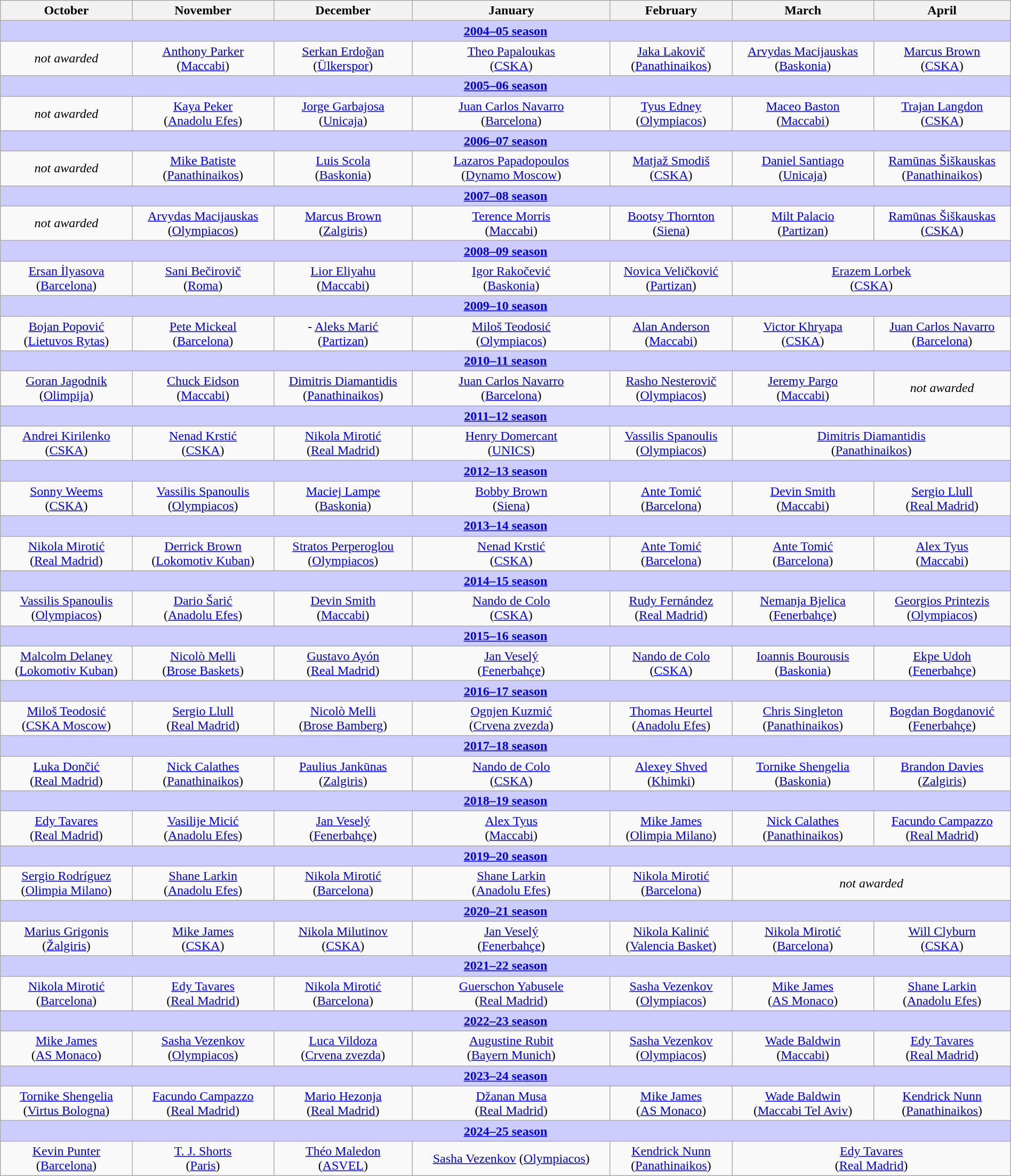<table class="wikitable plainrowheaders" style="text-align:center"  border="1" width=100%>
<tr>
<th><strong>October</strong></th>
<th><strong>November</strong></th>
<th><strong>December</strong></th>
<th><strong>January</strong></th>
<th><strong>February</strong></th>
<th><strong>March</strong></th>
<th><strong>April</strong></th>
</tr>
<tr>
<th colspan="7" style="background-color:#ccccff;"><a href='#'>2004–05 season</a></th>
</tr>
<tr>
<td><em>not awarded</em></td>
<td> <a href='#'>Anthony Parker</a><br>(<a href='#'>Maccabi</a>)</td>
<td> <a href='#'>Serkan Erdoğan</a><br>(<a href='#'>Ülkerspor</a>)</td>
<td> <a href='#'>Theo Papaloukas</a><br>(<a href='#'>CSKA</a>)</td>
<td> <a href='#'>Jaka Lakovič</a><br>(<a href='#'>Panathinaikos</a>)</td>
<td> <a href='#'>Arvydas Macijauskas</a><br> (<a href='#'>Baskonia</a>)</td>
<td> <a href='#'>Marcus Brown</a> <br> (<a href='#'>CSKA</a>)</td>
</tr>
<tr>
<th colspan="7" style="background-color:#ccccff;"><a href='#'>2005–06 season</a></th>
</tr>
<tr>
<td><em>not awarded</em></td>
<td> <a href='#'>Kaya Peker</a><br> (<a href='#'>Anadolu Efes</a>)</td>
<td> <a href='#'>Jorge Garbajosa</a><br> (<a href='#'>Unicaja</a>)</td>
<td> <a href='#'>Juan Carlos Navarro</a><br> (<a href='#'>Barcelona</a>)</td>
<td> <a href='#'>Tyus Edney</a><br> (<a href='#'>Olympiacos</a>)</td>
<td> <a href='#'>Maceo Baston</a><br> (<a href='#'>Maccabi</a>)</td>
<td> <a href='#'>Trajan Langdon</a><br> (<a href='#'>CSKA</a>)</td>
</tr>
<tr>
<th colspan="7" style="background-color:#ccccff;"><a href='#'>2006–07 season</a></th>
</tr>
<tr>
<td><em>not awarded</em></td>
<td> <a href='#'>Mike Batiste</a><br> (<a href='#'>Panathinaikos</a>)</td>
<td> <a href='#'>Luis Scola</a><br> (<a href='#'>Baskonia</a>)</td>
<td> <a href='#'>Lazaros Papadopoulos</a><br> (<a href='#'>Dynamo Moscow</a>)</td>
<td> <a href='#'>Matjaž Smodiš</a><br> (<a href='#'>CSKA</a>)</td>
<td> <a href='#'>Daniel Santiago</a><br> (<a href='#'>Unicaja</a>)</td>
<td> <a href='#'>Ramūnas Šiškauskas</a><br> (<a href='#'>Panathinaikos</a>)</td>
</tr>
<tr>
<th colspan="7" style="background-color:#ccccff;"><a href='#'>2007–08 season</a></th>
</tr>
<tr>
<td><em>not awarded</em></td>
<td> <a href='#'>Arvydas Macijauskas</a><br> (<a href='#'>Olympiacos</a>)</td>
<td> <a href='#'>Marcus Brown</a><br> (<a href='#'>Zalgiris</a>)</td>
<td> <a href='#'>Terence Morris</a><br> (<a href='#'>Maccabi</a>)</td>
<td> <a href='#'>Bootsy Thornton</a><br> (<a href='#'>Siena</a>)</td>
<td> <a href='#'>Milt Palacio</a><br> (<a href='#'>Partizan</a>)</td>
<td> <a href='#'>Ramūnas Šiškauskas</a><br> (<a href='#'>CSKA</a>)</td>
</tr>
<tr>
<th colspan="7" style="background-color:#ccccff;"><a href='#'>2008–09 season</a></th>
</tr>
<tr>
<td> <a href='#'>Ersan İlyasova</a><br> (<a href='#'>Barcelona</a>)</td>
<td> <a href='#'>Sani Bečirovič</a><br> (<a href='#'>Roma</a>)</td>
<td> <a href='#'>Lior Eliyahu</a><br> (<a href='#'>Maccabi</a>)</td>
<td> <a href='#'>Igor Rakočević</a><br> (<a href='#'>Baskonia</a>)</td>
<td> <a href='#'>Novica Veličković</a><br> (<a href='#'>Partizan</a>)</td>
<td colspan="2"> <a href='#'>Erazem Lorbek</a><br> (<a href='#'>CSKA</a>)</td>
</tr>
<tr>
<th colspan="7" style="background-color:#ccccff;"><a href='#'>2009–10 season</a></th>
</tr>
<tr>
<td> <a href='#'>Bojan Popović</a><br> (<a href='#'>Lietuvos Rytas</a>)</td>
<td> <a href='#'>Pete Mickeal</a><br> (<a href='#'>Barcelona</a>)</td>
<td>- <a href='#'>Aleks Marić</a><br> (<a href='#'>Partizan</a>)</td>
<td> <a href='#'>Miloš Teodosić</a><br> (<a href='#'>Olympiacos</a>)</td>
<td> <a href='#'>Alan Anderson</a><br> (<a href='#'>Maccabi</a>)</td>
<td> <a href='#'>Victor Khryapa</a><br> (<a href='#'>CSKA</a>)</td>
<td> <a href='#'>Juan Carlos Navarro</a><br> (<a href='#'>Barcelona</a>)</td>
</tr>
<tr>
<th colspan="7" style="background-color:#ccccff;"><a href='#'>2010–11 season</a></th>
</tr>
<tr>
<td> <a href='#'>Goran Jagodnik</a><br> (<a href='#'>Olimpija</a>)</td>
<td> <a href='#'>Chuck Eidson</a><br> (<a href='#'>Maccabi</a>)</td>
<td> <a href='#'>Dimitris Diamantidis</a><br> (<a href='#'>Panathinaikos</a>)</td>
<td> <a href='#'>Juan Carlos Navarro</a><br> (<a href='#'>Barcelona</a>)</td>
<td> <a href='#'>Rasho Nesterovič</a><br> (<a href='#'>Olympiacos</a>)</td>
<td> <a href='#'>Jeremy Pargo</a><br> (<a href='#'>Maccabi</a>)</td>
<td><em>not awarded</em></td>
</tr>
<tr>
<th colspan="7" style="background-color:#ccccff;"><a href='#'>2011–12 season</a></th>
</tr>
<tr>
<td> <a href='#'>Andrei Kirilenko</a><br> (<a href='#'>CSKA</a>)</td>
<td> <a href='#'>Nenad Krstić</a><br> (<a href='#'>CSKA</a>)</td>
<td> <a href='#'>Nikola Mirotić</a><br> (<a href='#'>Real Madrid</a>)</td>
<td> <a href='#'>Henry Domercant</a><br> (<a href='#'>UNICS</a>)</td>
<td> <a href='#'>Vassilis Spanoulis</a><br> (<a href='#'>Olympiacos</a>)</td>
<td colspan="2"> <a href='#'>Dimitris Diamantidis</a><br> (<a href='#'>Panathinaikos</a>)</td>
</tr>
<tr>
<th colspan="7" style="background-color:#ccccff;"><a href='#'>2012–13 season</a></th>
</tr>
<tr>
<td> <a href='#'>Sonny Weems</a><br> (<a href='#'>CSKA</a>)</td>
<td> <a href='#'>Vassilis Spanoulis</a><br>  (<a href='#'>Olympiacos</a>)</td>
<td> <a href='#'>Maciej Lampe</a><br>  (<a href='#'>Baskonia</a>)</td>
<td> <a href='#'>Bobby Brown</a><br>  (<a href='#'>Siena</a>)</td>
<td> <a href='#'>Ante Tomić</a><br>  (<a href='#'>Barcelona</a>)</td>
<td> <a href='#'>Devin Smith</a><br>  (<a href='#'>Maccabi</a>)</td>
<td> <a href='#'>Sergio Llull</a><br>  (<a href='#'>Real Madrid</a>)</td>
</tr>
<tr>
<th colspan="7" style="background-color:#ccccff;"><a href='#'>2013–14 season</a></th>
</tr>
<tr>
<td> <a href='#'>Nikola Mirotić</a><br>  (<a href='#'>Real Madrid</a>)</td>
<td> <a href='#'>Derrick Brown</a><br>  (<a href='#'>Lokomotiv Kuban</a>)</td>
<td> <a href='#'>Stratos Perperoglou</a><br>  (<a href='#'>Olympiacos</a>)</td>
<td> <a href='#'>Nenad Krstić</a><br>  (<a href='#'>CSKA</a>)</td>
<td> <a href='#'>Ante Tomić</a><br>  (<a href='#'>Barcelona</a>)</td>
<td> <a href='#'>Ante Tomić</a><br> (<a href='#'>Barcelona</a>)</td>
<td> <a href='#'>Alex Tyus</a><br> (<a href='#'>Maccabi</a>)</td>
</tr>
<tr>
<th colspan="7" style="background-color:#ccccff;"><a href='#'>2014–15 season</a></th>
</tr>
<tr>
<td> <a href='#'>Vassilis Spanoulis</a><br>  (<a href='#'>Olympiacos</a>)</td>
<td> <a href='#'>Dario Šarić</a><br>  (<a href='#'>Anadolu Efes</a>)</td>
<td> <a href='#'>Devin Smith</a><br>  (<a href='#'>Maccabi</a>)</td>
<td> <a href='#'>Nando de Colo</a><br>  (<a href='#'>CSKA</a>)</td>
<td> <a href='#'>Rudy Fernández</a><br>  (<a href='#'>Real Madrid</a>)</td>
<td> <a href='#'>Nemanja Bjelica</a><br> (<a href='#'>Fenerbahçe</a>)</td>
<td> <a href='#'>Georgios Printezis</a><br>  (<a href='#'>Olympiacos</a>)</td>
</tr>
<tr>
<th colspan="7" style="background-color:#ccccff;"><a href='#'>2015–16 season</a></th>
</tr>
<tr>
<td> <a href='#'>Malcolm Delaney</a><br>  (<a href='#'>Lokomotiv Kuban</a>)</td>
<td> <a href='#'>Nicolò Melli</a><br>  (<a href='#'>Brose Baskets</a>)</td>
<td> <a href='#'>Gustavo Ayón</a><br>  (<a href='#'>Real Madrid</a>)</td>
<td> <a href='#'>Jan Veselý</a><br> (<a href='#'>Fenerbahçe</a>)</td>
<td> <a href='#'>Nando de Colo</a><br>  (<a href='#'>CSKA</a>)</td>
<td> <a href='#'>Ioannis Bourousis</a><br> (<a href='#'>Baskonia</a>)</td>
<td> <a href='#'>Ekpe Udoh</a> <br> (<a href='#'>Fenerbahçe</a>)</td>
</tr>
<tr>
<th colspan="7" style="background-color:#ccccff;"><a href='#'>2016–17 season</a></th>
</tr>
<tr>
<td> <a href='#'>Miloš Teodosić</a><br>  (<a href='#'>CSKA Moscow</a>)</td>
<td> <a href='#'>Sergio Llull</a><br>  (<a href='#'>Real Madrid</a>)</td>
<td> <a href='#'>Nicolò Melli</a><br>  (<a href='#'>Brose Bamberg</a>)</td>
<td> <a href='#'>Ognjen Kuzmić</a><br>  (<a href='#'>Crvena zvezda</a>)</td>
<td> <a href='#'>Thomas Heurtel</a> <br> (<a href='#'>Anadolu Efes</a>)</td>
<td> <a href='#'>Chris Singleton</a> <br> (<a href='#'>Panathinaikos</a>)</td>
<td> <a href='#'>Bogdan Bogdanović</a><br>  (<a href='#'>Fenerbahçe</a>)</td>
</tr>
<tr>
<th colspan="7" style="background-color:#ccccff;"><a href='#'>2017–18 season</a></th>
</tr>
<tr>
<td> <a href='#'>Luka Dončić</a><br>  (<a href='#'>Real Madrid</a>)</td>
<td> <a href='#'>Nick Calathes</a><br>  (<a href='#'>Panathinaikos</a>)</td>
<td> <a href='#'>Paulius Jankūnas</a><br> (<a href='#'>Zalgiris</a>)</td>
<td> <a href='#'>Nando de Colo</a><br>  (<a href='#'>CSKA</a>)</td>
<td> <a href='#'>Alexey Shved</a><br>  (<a href='#'>Khimki</a>)</td>
<td> <a href='#'>Tornike Shengelia</a><br> (<a href='#'>Baskonia</a>)</td>
<td> <a href='#'>Brandon Davies</a><br> (<a href='#'>Zalgiris</a>)</td>
</tr>
<tr>
<th colspan="7" style="background-color:#ccccff;"><a href='#'>2018–19 season</a></th>
</tr>
<tr>
<td> <a href='#'>Edy Tavares</a><br>  (<a href='#'>Real Madrid</a>)</td>
<td> <a href='#'>Vasilije Micić</a><br>  (<a href='#'>Anadolu Efes</a>)</td>
<td> <a href='#'>Jan Veselý</a><br> (<a href='#'>Fenerbahçe</a>)</td>
<td> <a href='#'>Alex Tyus</a><br> (<a href='#'>Maccabi</a>)</td>
<td> <a href='#'>Mike James</a><br> (<a href='#'>Olimpia Milano</a>)</td>
<td> <a href='#'>Nick Calathes</a> <br> (<a href='#'>Panathinaikos</a>)</td>
<td> <a href='#'>Facundo Campazzo</a><br>  (<a href='#'>Real Madrid</a>)</td>
</tr>
<tr>
<th colspan="7" style="background-color:#ccccff;"><a href='#'>2019–20 season</a></th>
</tr>
<tr>
<td> <a href='#'>Sergio Rodríguez</a><br> (<a href='#'>Olimpia Milano</a>)</td>
<td> <a href='#'>Shane Larkin</a><br> (<a href='#'>Anadolu Efes</a>)</td>
<td> <a href='#'>Nikola Mirotić</a><br> (<a href='#'>Barcelona</a>)</td>
<td> <a href='#'>Shane Larkin</a><br> (<a href='#'>Anadolu Efes</a>)</td>
<td> <a href='#'>Nikola Mirotić</a><br> (<a href='#'>Barcelona</a>)</td>
<td colspan=2><em>not awarded</em></td>
</tr>
<tr>
<th colspan="7" style="background-color:#ccccff;"><a href='#'>2020–21 season</a></th>
</tr>
<tr>
<td> <a href='#'>Marius Grigonis</a><br> (<a href='#'>Žalgiris</a>)</td>
<td> <a href='#'>Mike James</a><br> (<a href='#'>CSKA</a>)</td>
<td> <a href='#'>Nikola Milutinov</a><br> (<a href='#'>CSKA</a>)</td>
<td> <a href='#'>Jan Veselý</a> <br> (<a href='#'>Fenerbahçe</a>)</td>
<td> <a href='#'>Nikola Kalinić</a> <br> (<a href='#'>Valencia Basket</a>)</td>
<td> <a href='#'>Nikola Mirotić</a><br> (<a href='#'>Barcelona</a>)</td>
<td> <a href='#'>Will Clyburn</a><br> (<a href='#'>CSKA</a>)</td>
</tr>
<tr>
<th colspan="7" style="background-color:#ccccff;"><a href='#'>2021–22 season</a></th>
</tr>
<tr>
<td> <a href='#'>Nikola Mirotić</a><br> (<a href='#'>Barcelona</a>)</td>
<td> <a href='#'>Edy Tavares</a><br>  (<a href='#'>Real Madrid</a>)</td>
<td> <a href='#'>Nikola Mirotić</a><br> (<a href='#'>Barcelona</a>)</td>
<td> <a href='#'>Guerschon Yabusele</a><br>  (<a href='#'>Real Madrid</a>)</td>
<td> <a href='#'>Sasha Vezenkov</a><br> (<a href='#'>Olympiacos</a>)</td>
<td> <a href='#'>Mike James</a> <br> (<a href='#'>AS Monaco</a>)</td>
<td> <a href='#'>Shane Larkin</a><br> (<a href='#'>Anadolu Efes</a>)</td>
</tr>
<tr>
<th colspan="7" style="background-color:#ccccff;"><a href='#'>2022–23 season</a></th>
</tr>
<tr>
<td> <a href='#'>Mike James</a> <br> (<a href='#'>AS Monaco</a>)</td>
<td> <a href='#'>Sasha Vezenkov</a><br> (<a href='#'>Olympiacos</a>)</td>
<td> <a href='#'>Luca Vildoza</a><br>  (<a href='#'>Crvena zvezda</a>)</td>
<td> <a href='#'>Augustine Rubit</a><br> (<a href='#'>Bayern Munich</a>)</td>
<td> <a href='#'>Sasha Vezenkov</a><br> (<a href='#'>Olympiacos</a>)</td>
<td> <a href='#'>Wade Baldwin</a> <br> (<a href='#'>Maccabi</a>)</td>
<td> <a href='#'>Edy Tavares</a><br>  (<a href='#'>Real Madrid</a>)</td>
</tr>
<tr>
<th colspan="7" style="background-color:#ccccff;"><a href='#'>2023–24 season</a></th>
</tr>
<tr>
<td> <a href='#'>Tornike Shengelia</a> <br> (<a href='#'>Virtus Bologna</a>)</td>
<td> <a href='#'>Facundo Campazzo</a> <br> (<a href='#'>Real Madrid</a>)</td>
<td> <a href='#'>Mario Hezonja</a> <br> (<a href='#'>Real Madrid</a>)</td>
<td> <a href='#'>Džanan Musa</a> <br> (<a href='#'>Real Madrid</a>)</td>
<td> <a href='#'>Mike James</a> <br> (<a href='#'>AS Monaco</a>)</td>
<td> <a href='#'>Wade Baldwin</a> <br> (<a href='#'>Maccabi Tel Aviv</a>)</td>
<td> <a href='#'>Kendrick Nunn</a> <br> (<a href='#'>Panathinaikos</a>)</td>
</tr>
<tr>
<th colspan="7" style="background-color:#ccccff;"><a href='#'>2024–25 season</a></th>
</tr>
<tr>
<td> <a href='#'>Kevin Punter</a> <br> (<a href='#'>Barcelona</a>)</td>
<td> <a href='#'>T. J. Shorts</a> <br> (<a href='#'>Paris</a>)</td>
<td> <a href='#'>Théo Maledon</a> <br> (<a href='#'>ASVEL</a>)</td>
<td> <a href='#'>Sasha Vezenkov</a> (<a href='#'>Olympiacos</a>)</td>
<td> <a href='#'>Kendrick Nunn</a> <br> (<a href='#'>Panathinaikos</a>)</td>
<td colspan=2> <a href='#'>Edy Tavares</a><br> (<a href='#'>Real Madrid</a>)</td>
</tr>
</table>
